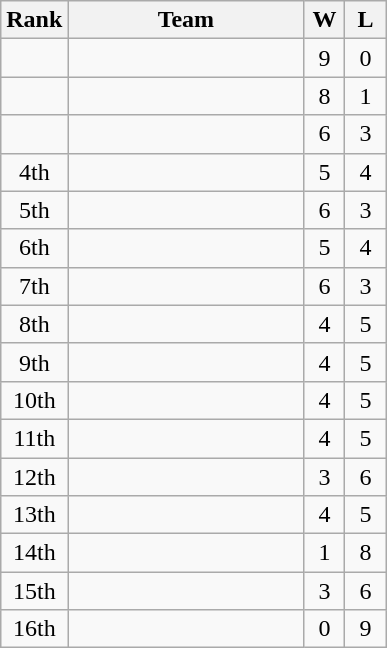<table class=wikitable>
<tr>
<th>Rank</th>
<th width=150px>Team</th>
<th width=20px>W</th>
<th width=20px>L</th>
</tr>
<tr align=center>
<td></td>
<td align=left></td>
<td>9</td>
<td>0</td>
</tr>
<tr align=center>
<td></td>
<td align=left></td>
<td>8</td>
<td>1</td>
</tr>
<tr align=center>
<td></td>
<td align=left></td>
<td>6</td>
<td>3</td>
</tr>
<tr align=center>
<td>4th</td>
<td align=left></td>
<td>5</td>
<td>4</td>
</tr>
<tr align=center>
<td>5th</td>
<td align=left></td>
<td>6</td>
<td>3</td>
</tr>
<tr align=center>
<td>6th</td>
<td align=left></td>
<td>5</td>
<td>4</td>
</tr>
<tr align=center>
<td>7th</td>
<td align=left></td>
<td>6</td>
<td>3</td>
</tr>
<tr align=center>
<td>8th</td>
<td align=left></td>
<td>4</td>
<td>5</td>
</tr>
<tr align=center>
<td>9th</td>
<td align=left></td>
<td>4</td>
<td>5</td>
</tr>
<tr align=center>
<td>10th</td>
<td align=left></td>
<td>4</td>
<td>5</td>
</tr>
<tr align=center>
<td>11th</td>
<td align=left></td>
<td>4</td>
<td>5</td>
</tr>
<tr align=center>
<td>12th</td>
<td align=left></td>
<td>3</td>
<td>6</td>
</tr>
<tr align=center>
<td>13th</td>
<td align=left></td>
<td>4</td>
<td>5</td>
</tr>
<tr align=center>
<td>14th</td>
<td align=left></td>
<td>1</td>
<td>8</td>
</tr>
<tr align=center>
<td>15th</td>
<td align=left></td>
<td>3</td>
<td>6</td>
</tr>
<tr align=center>
<td>16th</td>
<td align=left></td>
<td>0</td>
<td>9</td>
</tr>
</table>
